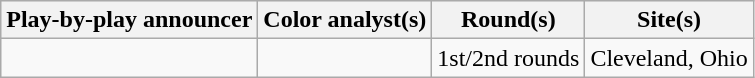<table class="wikitable">
<tr style="background:#efefef;">
<th>Play-by-play announcer</th>
<th>Color analyst(s)</th>
<th>Round(s)</th>
<th>Site(s)</th>
</tr>
<tr>
<td></td>
<td></td>
<td>1st/2nd rounds</td>
<td>Cleveland, Ohio</td>
</tr>
</table>
